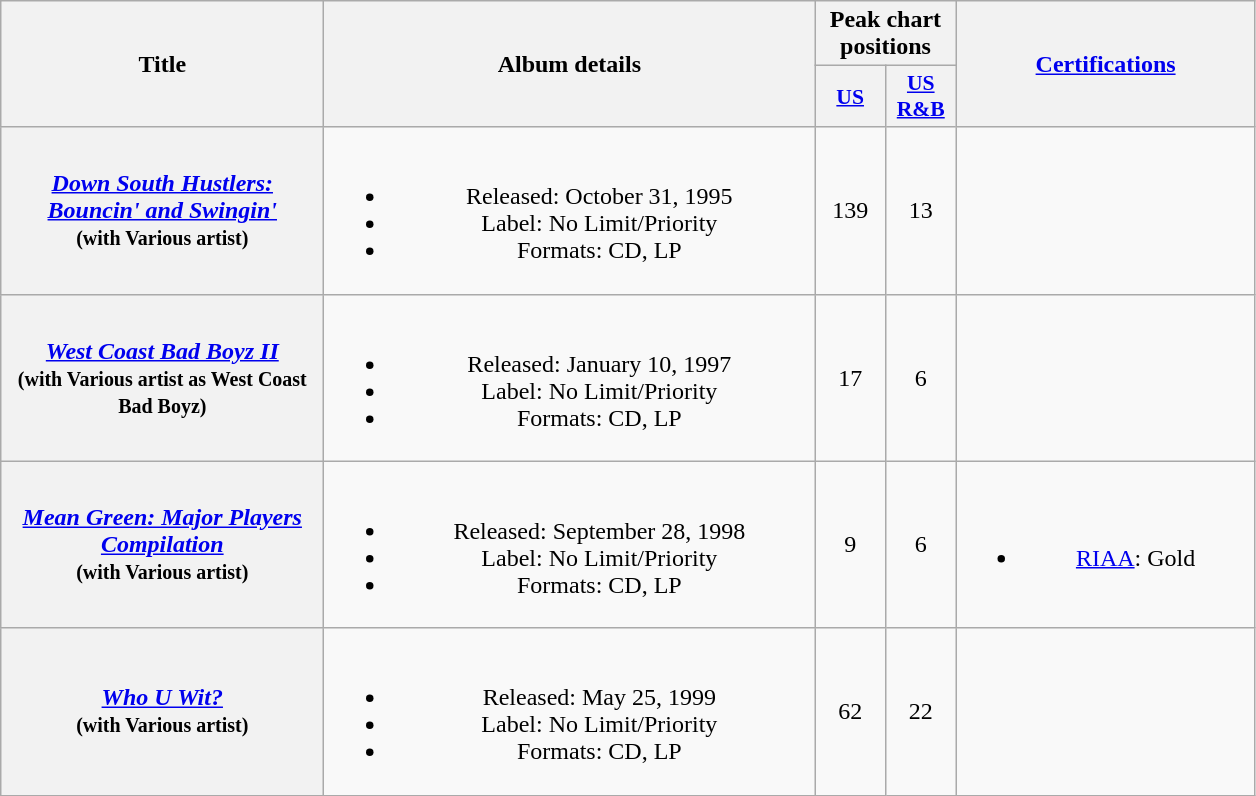<table class="wikitable plainrowheaders" style="text-align:center;">
<tr>
<th scope="col" rowspan="2" style="width:13em;">Title</th>
<th scope="col" rowspan="2" style="width:20em;">Album details</th>
<th scope="col" colspan="2">Peak chart positions</th>
<th scope="col" rowspan="2" style="width:12em;"><a href='#'>Certifications</a></th>
</tr>
<tr>
<th scope="col" style="width:2.8em;font-size:90%;"><a href='#'>US</a><br></th>
<th scope="col" style="width:2.8em;font-size:90%;"><a href='#'>US<br>R&B</a></th>
</tr>
<tr>
<th scope="row"><em><a href='#'>Down South Hustlers: Bouncin' and Swingin'</a></em><br><small>(with Various artist)</small></th>
<td><br><ul><li>Released: October 31, 1995</li><li>Label: No Limit/Priority</li><li>Formats: CD, LP</li></ul></td>
<td>139</td>
<td>13</td>
<td></td>
</tr>
<tr>
<th scope="row"><em><a href='#'>West Coast Bad Boyz II</a></em><br><small>(with Various artist as West Coast Bad Boyz)</small></th>
<td><br><ul><li>Released: January 10, 1997</li><li>Label: No Limit/Priority</li><li>Formats: CD, LP</li></ul></td>
<td>17</td>
<td>6</td>
<td></td>
</tr>
<tr>
<th scope="row"><em><a href='#'>Mean Green: Major Players Compilation</a></em><br><small>(with Various artist)</small></th>
<td><br><ul><li>Released: September 28, 1998</li><li>Label: No Limit/Priority</li><li>Formats: CD, LP</li></ul></td>
<td>9</td>
<td>6</td>
<td><br><ul><li><a href='#'>RIAA</a>: Gold</li></ul></td>
</tr>
<tr>
<th scope="row"><em><a href='#'>Who U Wit?</a></em><br><small>(with Various artist)</small></th>
<td><br><ul><li>Released: May 25, 1999</li><li>Label: No Limit/Priority</li><li>Formats: CD, LP</li></ul></td>
<td>62</td>
<td>22</td>
<td></td>
</tr>
</table>
